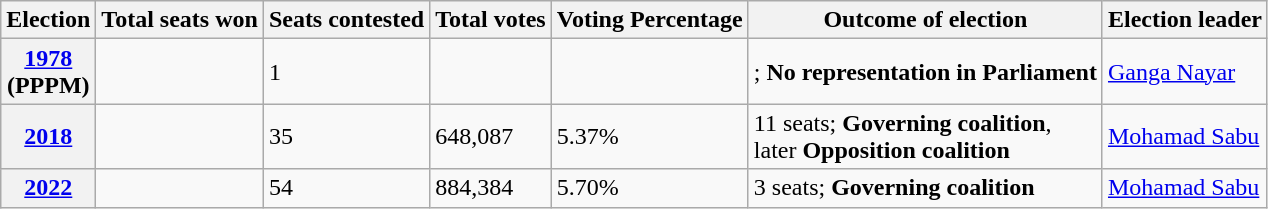<table class="wikitable">
<tr>
<th>Election</th>
<th>Total seats won</th>
<th>Seats contested</th>
<th>Total votes</th>
<th>Voting Percentage</th>
<th>Outcome of election</th>
<th>Election leader</th>
</tr>
<tr>
<th><a href='#'>1978</a> <br> (PPPM)</th>
<td></td>
<td>1</td>
<td></td>
<td></td>
<td>; <strong>No representation in Parliament</strong></td>
<td><a href='#'>Ganga Nayar</a><br></td>
</tr>
<tr>
<th><a href='#'>2018</a></th>
<td></td>
<td>35</td>
<td>648,087</td>
<td>5.37%</td>
<td>11 seats; <strong>Governing coalition</strong>,<br> later <strong>Opposition coalition</strong> <br></td>
<td><a href='#'>Mohamad Sabu</a></td>
</tr>
<tr>
<th><a href='#'>2022</a></th>
<td></td>
<td>54</td>
<td>884,384</td>
<td>5.70%</td>
<td>3 seats; <strong>Governing coalition</strong> <br> </td>
<td><a href='#'>Mohamad Sabu</a></td>
</tr>
</table>
